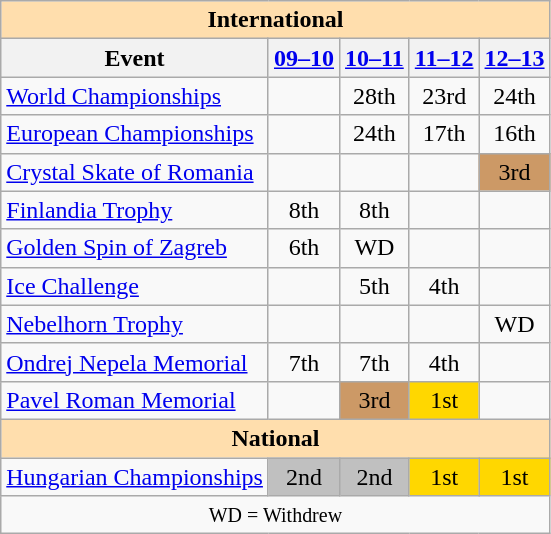<table class="wikitable" style="text-align:center">
<tr>
<th style="background-color: #ffdead; " colspan=5 align=center>International</th>
</tr>
<tr>
<th>Event</th>
<th><a href='#'>09–10</a></th>
<th><a href='#'>10–11</a></th>
<th><a href='#'>11–12</a></th>
<th><a href='#'>12–13</a></th>
</tr>
<tr>
<td align=left><a href='#'>World Championships</a></td>
<td></td>
<td>28th</td>
<td>23rd</td>
<td>24th</td>
</tr>
<tr>
<td align=left><a href='#'>European Championships</a></td>
<td></td>
<td>24th</td>
<td>17th</td>
<td>16th</td>
</tr>
<tr>
<td align=left><a href='#'>Crystal Skate of Romania</a></td>
<td></td>
<td></td>
<td></td>
<td bgcolor=cc9966>3rd</td>
</tr>
<tr>
<td align=left><a href='#'>Finlandia Trophy</a></td>
<td>8th</td>
<td>8th</td>
<td></td>
<td></td>
</tr>
<tr>
<td align=left><a href='#'>Golden Spin of Zagreb</a></td>
<td>6th</td>
<td>WD</td>
<td></td>
<td></td>
</tr>
<tr>
<td align=left><a href='#'>Ice Challenge</a></td>
<td></td>
<td>5th</td>
<td>4th</td>
<td></td>
</tr>
<tr>
<td align=left><a href='#'>Nebelhorn Trophy</a></td>
<td></td>
<td></td>
<td></td>
<td>WD</td>
</tr>
<tr>
<td align=left><a href='#'>Ondrej Nepela Memorial</a></td>
<td>7th</td>
<td>7th</td>
<td>4th</td>
<td></td>
</tr>
<tr>
<td align=left><a href='#'>Pavel Roman Memorial</a></td>
<td></td>
<td bgcolor=cc9966>3rd</td>
<td bgcolor=gold>1st</td>
<td></td>
</tr>
<tr>
<th style="background-color: #ffdead; " colspan=5 align=center>National</th>
</tr>
<tr>
<td align=left><a href='#'>Hungarian Championships</a></td>
<td bgcolor=silver>2nd</td>
<td bgcolor=silver>2nd</td>
<td bgcolor=gold>1st</td>
<td bgcolor=gold>1st</td>
</tr>
<tr>
<td colspan=5 align=center><small> WD = Withdrew </small></td>
</tr>
</table>
